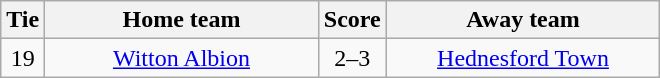<table class="wikitable" style="text-align:center;">
<tr>
<th width=20>Tie</th>
<th width=175>Home team</th>
<th width=20>Score</th>
<th width=175>Away team</th>
</tr>
<tr>
<td>19</td>
<td><a href='#'>Witton Albion</a></td>
<td>2–3</td>
<td><a href='#'>Hednesford Town</a></td>
</tr>
</table>
